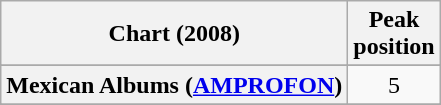<table class="wikitable sortable plainrowheaders" style="text-align:center">
<tr>
<th scope="col">Chart (2008)</th>
<th scope="col">Peak<br>position</th>
</tr>
<tr>
</tr>
<tr>
</tr>
<tr>
</tr>
<tr>
</tr>
<tr>
</tr>
<tr>
</tr>
<tr>
</tr>
<tr>
</tr>
<tr>
</tr>
<tr>
</tr>
<tr>
</tr>
<tr>
</tr>
<tr>
<th scope="row">Mexican Albums (<a href='#'>AMPROFON</a>)</th>
<td>5</td>
</tr>
<tr>
</tr>
<tr>
</tr>
<tr>
</tr>
<tr>
</tr>
<tr>
</tr>
<tr>
</tr>
<tr>
</tr>
<tr>
</tr>
<tr>
</tr>
<tr>
</tr>
</table>
